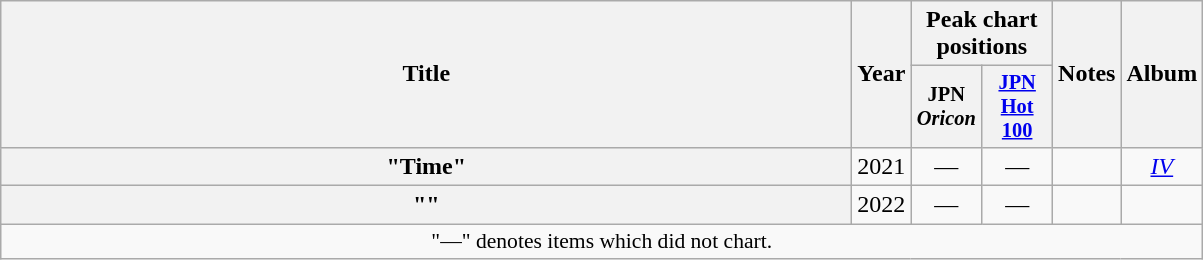<table class="wikitable plainrowheaders" style="text-align:center;">
<tr>
<th scope="col" rowspan="2" style="width:35em;">Title</th>
<th scope="col" rowspan="2">Year</th>
<th scope="col" colspan="2">Peak chart positions</th>
<th scope="col" rowspan="2">Notes<br></th>
<th scope="col" rowspan="2">Album</th>
</tr>
<tr>
<th style="width:3em;font-size:85%">JPN <em>Oricon</em></th>
<th style="width:3em;font-size:85%"><a href='#'>JPN Hot 100</a></th>
</tr>
<tr>
<th scope="row">"Time"<br></th>
<td>2021</td>
<td>—</td>
<td>—</td>
<td align=left></td>
<td><em><a href='#'>IV</a></em></td>
</tr>
<tr>
<th scope="row">""<br></th>
<td>2022</td>
<td>—</td>
<td>—</td>
<td align=left></td>
<td></td>
</tr>
<tr>
<td colspan="6" align="center" style="font-size:90%;">"—" denotes items which did not chart.</td>
</tr>
</table>
